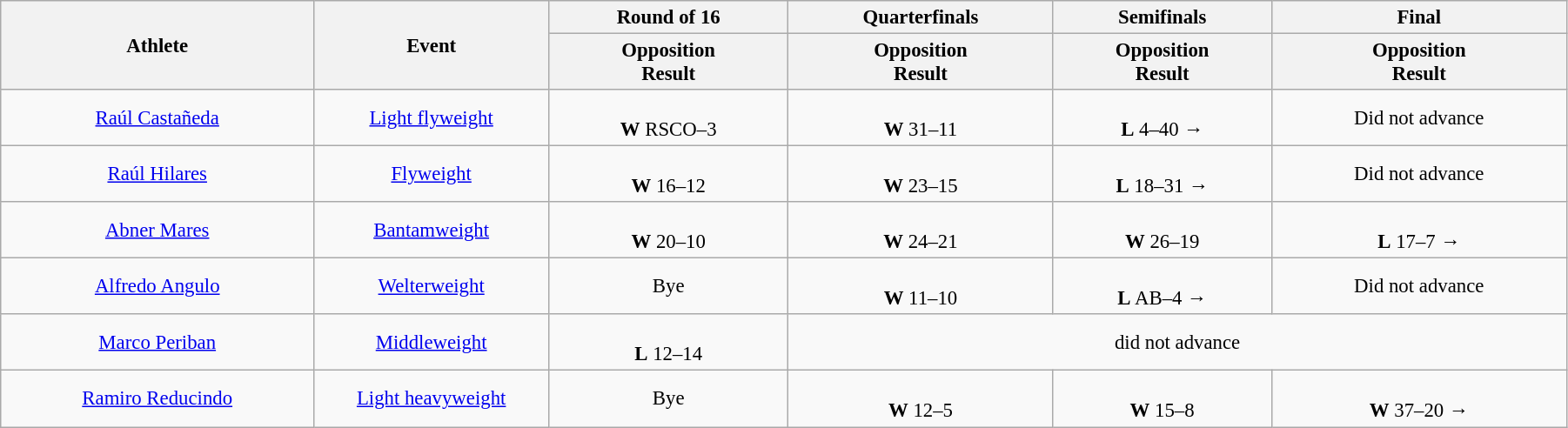<table class="wikitable" style="font-size:95%; text-align:center;" width="95%">
<tr>
<th rowspan="2">Athlete</th>
<th rowspan="2">Event</th>
<th>Round of 16</th>
<th>Quarterfinals</th>
<th>Semifinals</th>
<th>Final</th>
</tr>
<tr>
<th>Opposition<br>Result</th>
<th>Opposition<br>Result</th>
<th>Opposition<br>Result</th>
<th>Opposition<br>Result</th>
</tr>
<tr>
<td width=20%><a href='#'>Raúl Castañeda</a></td>
<td width=15%><a href='#'>Light flyweight</a></td>
<td><br><strong>W</strong> RSCO–3</td>
<td><br><strong>W</strong> 31–11</td>
<td><br><strong>L</strong> 4–40 → </td>
<td>Did not advance</td>
</tr>
<tr>
<td width=20%><a href='#'>Raúl Hilares</a></td>
<td width=15%><a href='#'>Flyweight</a></td>
<td><br><strong>W</strong> 16–12</td>
<td><br><strong>W</strong> 23–15</td>
<td><br><strong>L</strong> 18–31 → </td>
<td>Did not advance</td>
</tr>
<tr>
<td width=20%><a href='#'>Abner Mares</a></td>
<td width=15%><a href='#'>Bantamweight</a></td>
<td><br><strong>W</strong> 20–10</td>
<td><br><strong>W</strong> 24–21</td>
<td><br><strong>W</strong> 26–19</td>
<td><br><strong>L</strong> 17–7 → </td>
</tr>
<tr>
<td width=20%><a href='#'>Alfredo Angulo</a></td>
<td width=15%><a href='#'>Welterweight</a></td>
<td>Bye</td>
<td><br><strong>W</strong> 11–10</td>
<td><br><strong>L</strong> AB–4 → </td>
<td>Did not advance</td>
</tr>
<tr>
<td width=20%><a href='#'>Marco Periban</a></td>
<td width=15%><a href='#'>Middleweight</a></td>
<td><br><strong>L</strong> 12–14</td>
<td colspan=3>did not advance</td>
</tr>
<tr>
<td width=20%><a href='#'>Ramiro Reducindo</a></td>
<td width=15%><a href='#'>Light heavyweight</a></td>
<td>Bye</td>
<td><br><strong>W</strong> 12–5</td>
<td><br><strong>W</strong> 15–8</td>
<td><br><strong>W</strong> 37–20 → </td>
</tr>
</table>
